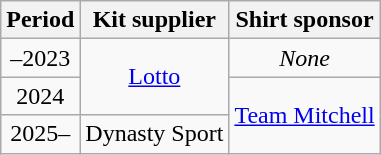<table class="wikitable" style="text-align: center">
<tr>
<th>Period</th>
<th>Kit supplier</th>
<th>Shirt sponsor</th>
</tr>
<tr>
<td>–2023</td>
<td rowspan="2"><a href='#'>Lotto</a></td>
<td><em>None</em></td>
</tr>
<tr>
<td>2024</td>
<td rowspan="2"><a href='#'>Team Mitchell</a></td>
</tr>
<tr>
<td>2025–</td>
<td>Dynasty Sport</td>
</tr>
</table>
